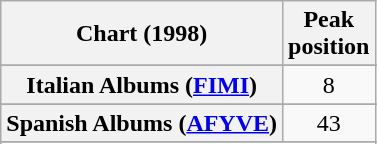<table class="wikitable sortable plainrowheaders">
<tr>
<th>Chart (1998)</th>
<th>Peak<br>position</th>
</tr>
<tr>
</tr>
<tr>
</tr>
<tr>
</tr>
<tr>
</tr>
<tr>
</tr>
<tr>
</tr>
<tr>
</tr>
<tr>
</tr>
<tr>
<th scope="row">Italian Albums (<a href='#'>FIMI</a>)</th>
<td align="center">8</td>
</tr>
<tr>
</tr>
<tr>
</tr>
<tr>
</tr>
<tr>
<th scope="row">Spanish Albums (<a href='#'>AFYVE</a>)</th>
<td align="center">43</td>
</tr>
<tr>
</tr>
<tr>
</tr>
<tr>
</tr>
<tr>
</tr>
<tr>
</tr>
<tr>
</tr>
</table>
